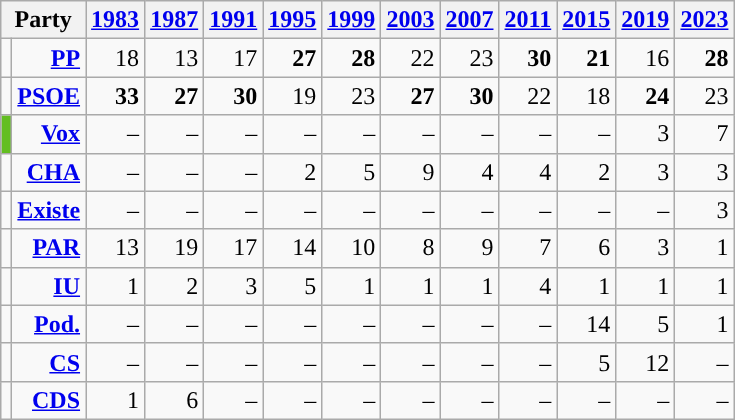<table class=wikitable style=text-align:right>
<tr>
<th colspan=2>Party</th>
<th><a href='#'>1983</a></th>
<th><a href='#'>1987</a></th>
<th><a href='#'>1991</a></th>
<th><a href='#'>1995</a></th>
<th><a href='#'>1999</a></th>
<th><a href='#'>2003</a></th>
<th><a href='#'>2007</a></th>
<th><a href='#'>2011</a></th>
<th><a href='#'>2015</a></th>
<th><a href='#'>2019</a></th>
<th><a href='#'>2023</a></th>
</tr>
<tr>
<td></td>
<td><strong><a href='#'>PP</a></strong></td>
<td align="right">18</td>
<td align="right">13</td>
<td align="right">17</td>
<td align="right" ><strong>27</strong></td>
<td align="right" ><strong>28</strong></td>
<td align="right">22</td>
<td align="right">23</td>
<td align="right" ><strong>30</strong></td>
<td align="right" ><strong>21</strong></td>
<td align="right">16</td>
<td align="right" ><strong>28</strong></td>
</tr>
<tr>
<td bgcolor=></td>
<td><strong><a href='#'>PSOE</a></strong></td>
<td align="right" ><strong>33</strong></td>
<td align="right" ><strong>27</strong></td>
<td align="right" ><strong>30</strong></td>
<td align="right">19</td>
<td align="right">23</td>
<td align="right" ><strong>27</strong></td>
<td align="right" ><strong>30</strong></td>
<td align="right">22</td>
<td align="right">18</td>
<td align="right" ><strong>24</strong></td>
<td align="right">23</td>
</tr>
<tr>
<td bgcolor="#63BE21"></td>
<td><a href='#'><strong>Vox</strong></a></td>
<td>–</td>
<td>–</td>
<td>–</td>
<td>–</td>
<td>–</td>
<td>–</td>
<td>–</td>
<td>–</td>
<td>–</td>
<td>3</td>
<td>7</td>
</tr>
<tr>
<td></td>
<td><strong><a href='#'>CHA</a></strong></td>
<td align="right">–</td>
<td align="right">–</td>
<td align="right">–</td>
<td align="right">2</td>
<td align="right">5</td>
<td align="right">9</td>
<td align="right">4</td>
<td align="right">4</td>
<td align="right">2</td>
<td>3</td>
<td>3</td>
</tr>
<tr>
<td bgcolor=></td>
<td><strong><a href='#'>Existe</a></strong></td>
<td>–</td>
<td>–</td>
<td>–</td>
<td>–</td>
<td>–</td>
<td>–</td>
<td>–</td>
<td>–</td>
<td>–</td>
<td>–</td>
<td>3</td>
</tr>
<tr>
<td bgcolor=></td>
<td><strong><a href='#'>PAR</a></strong></td>
<td align="right">13</td>
<td align="right">19</td>
<td align="right">17</td>
<td align="right">14</td>
<td align="right">10</td>
<td align="right">8</td>
<td align="right">9</td>
<td align="right">7</td>
<td align="right">6</td>
<td>3</td>
<td>1</td>
</tr>
<tr>
<td bgcolor=></td>
<td><strong><a href='#'>IU</a></strong></td>
<td align="right">1</td>
<td align="right">2</td>
<td align="right">3</td>
<td align="right">5</td>
<td align="right">1</td>
<td align="right">1</td>
<td align="right">1</td>
<td align="right">4</td>
<td align="right">1</td>
<td>1</td>
<td>1</td>
</tr>
<tr>
<td></td>
<td><strong><a href='#'>Pod.</a></strong></td>
<td align="right">–</td>
<td align="right">–</td>
<td align="right">–</td>
<td align="right">–</td>
<td align="right">–</td>
<td align="right">–</td>
<td align="right">–</td>
<td align="right">–</td>
<td align="right">14</td>
<td>5</td>
<td>1</td>
</tr>
<tr>
<td bgcolor=></td>
<td><strong><a href='#'>CS</a></strong></td>
<td align="right">–</td>
<td align="right">–</td>
<td align="right">–</td>
<td align="right">–</td>
<td align="right">–</td>
<td align="right">–</td>
<td align="right">–</td>
<td align="right">–</td>
<td align="right">5</td>
<td>12</td>
<td>–</td>
</tr>
<tr>
<td bgcolor=></td>
<td><strong><a href='#'>CDS</a></strong></td>
<td align="right">1</td>
<td align="right">6</td>
<td align="right">–</td>
<td align="right">–</td>
<td align="right">–</td>
<td align="right">–</td>
<td align="right">–</td>
<td align="right">–</td>
<td align="right">–</td>
<td>–</td>
<td>–</td>
</tr>
</table>
